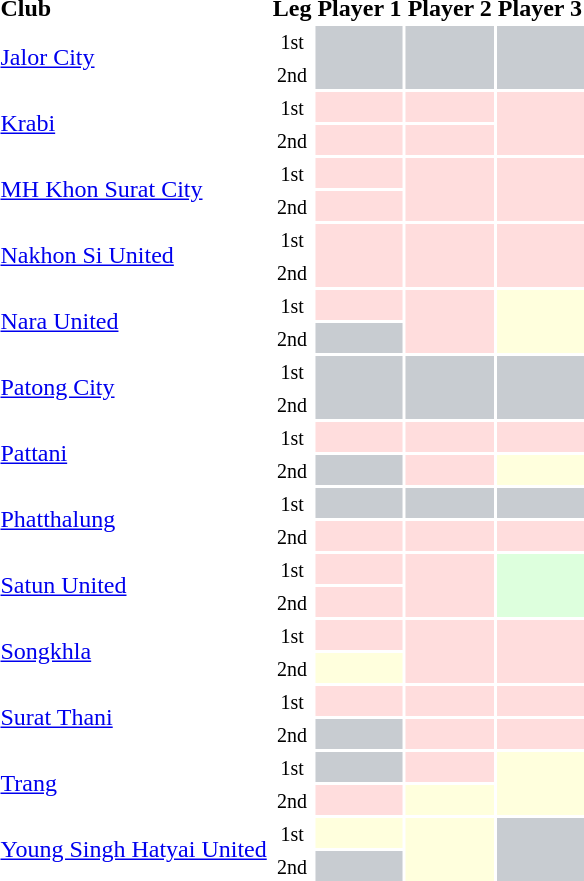<table class="sortable" style="text-align:left">
<tr>
<th>Club</th>
<th>Leg</th>
<th>Player 1</th>
<th>Player 2</th>
<th>Player 3</th>
</tr>
<tr>
<td rowspan="2"><a href='#'>Jalor City</a></td>
<td align="center"><small>1st</small></td>
<td bgcolor="#c8ccd1"rowspan="2"></td>
<td bgcolor="#c8ccd1"rowspan="2"></td>
<td bgcolor="#c8ccd1"rowspan="2"></td>
</tr>
<tr>
<td align="center"><small>2nd</small></td>
</tr>
<tr>
<td rowspan="2"><a href='#'>Krabi</a></td>
<td align="center"><small>1st</small></td>
<td bgcolor="#ffdddd"></td>
<td bgcolor="#ffdddd"></td>
<td bgcolor="#ffdddd"rowspan="2"></td>
</tr>
<tr>
<td align="center"><small>2nd</small></td>
<td bgcolor="#ffdddd"></td>
<td bgcolor="#ffdddd"></td>
</tr>
<tr>
<td rowspan="2"><a href='#'>MH Khon Surat City</a></td>
<td align="center"><small>1st</small></td>
<td bgcolor="#ffdddd"></td>
<td bgcolor="#ffdddd"rowspan="2"></td>
<td bgcolor="#ffdddd"rowspan="2"></td>
</tr>
<tr>
<td align="center"><small>2nd</small></td>
<td bgcolor="#ffdddd"></td>
</tr>
<tr>
<td rowspan="2"><a href='#'>Nakhon Si United</a></td>
<td align="center"><small>1st</small></td>
<td bgcolor="#ffdddd"rowspan="2"></td>
<td bgcolor="#ffdddd"rowspan="2"></td>
<td bgcolor="#ffdddd"rowspan="2"></td>
</tr>
<tr>
<td align="center"><small>2nd</small></td>
</tr>
<tr>
<td rowspan="2"><a href='#'>Nara United</a></td>
<td align="center"><small>1st</small></td>
<td bgcolor="#ffdddd"></td>
<td bgcolor="#ffdddd"rowspan="2"></td>
<td bgcolor="#ffffdd"rowspan="2"></td>
</tr>
<tr>
<td align="center"><small>2nd</small></td>
<td bgcolor="#c8ccd1"></td>
</tr>
<tr>
<td rowspan="2"><a href='#'>Patong City</a></td>
<td align="center"><small>1st</small></td>
<td bgcolor="#c8ccd1"rowspan="2"></td>
<td bgcolor="#c8ccd1"rowspan="2"></td>
<td bgcolor="#c8ccd1"rowspan="2"></td>
</tr>
<tr>
<td align="center"><small>2nd</small></td>
</tr>
<tr>
<td rowspan="2"><a href='#'>Pattani</a></td>
<td align="center"><small>1st</small></td>
<td bgcolor="#ffdddd"></td>
<td bgcolor="#ffdddd"></td>
<td bgcolor="#ffdddd"></td>
</tr>
<tr>
<td align="center"><small>2nd</small></td>
<td bgcolor="#c8ccd1"></td>
<td bgcolor="#ffdddd"></td>
<td bgcolor="#ffffdd"></td>
</tr>
<tr>
<td rowspan="2"><a href='#'>Phatthalung</a></td>
<td align="center"><small>1st</small></td>
<td bgcolor="#c8ccd1"></td>
<td bgcolor="#c8ccd1"></td>
<td bgcolor="#c8ccd1"></td>
</tr>
<tr>
<td align="center"><small>2nd</small></td>
<td bgcolor="#ffdddd"></td>
<td bgcolor="#ffdddd"></td>
<td bgcolor="#ffdddd"></td>
</tr>
<tr>
<td rowspan="2"><a href='#'>Satun United</a></td>
<td align="center"><small>1st</small></td>
<td bgcolor="#ffdddd"></td>
<td bgcolor="#ffdddd"rowspan="2"></td>
<td bgcolor="#ddffdd"rowspan="2"></td>
</tr>
<tr>
<td align="center"><small>2nd</small></td>
<td bgcolor="#ffdddd"></td>
</tr>
<tr>
<td rowspan="2"><a href='#'>Songkhla</a></td>
<td align="center"><small>1st</small></td>
<td bgcolor="#ffdddd"></td>
<td bgcolor="#ffdddd"rowspan="2"></td>
<td bgcolor="#ffdddd"rowspan="2"></td>
</tr>
<tr>
<td align="center"><small>2nd</small></td>
<td bgcolor="#ffffdd"></td>
</tr>
<tr>
<td rowspan="2"><a href='#'>Surat Thani</a></td>
<td align="center"><small>1st</small></td>
<td bgcolor="#ffdddd"></td>
<td bgcolor="#ffdddd"></td>
<td bgcolor="#ffdddd"></td>
</tr>
<tr>
<td align="center"><small>2nd</small></td>
<td bgcolor="#c8ccd1"></td>
<td bgcolor="#ffdddd"></td>
<td bgcolor="#ffdddd"></td>
</tr>
<tr>
<td rowspan="2"><a href='#'>Trang</a></td>
<td align="center"><small>1st</small></td>
<td bgcolor="#c8ccd1"></td>
<td bgcolor="#ffdddd"></td>
<td bgcolor="#ffffdd"rowspan="2"></td>
</tr>
<tr>
<td align="center"><small>2nd</small></td>
<td bgcolor="#ffdddd"></td>
<td bgcolor="#ffffdd"></td>
</tr>
<tr>
<td rowspan="2"><a href='#'>Young Singh Hatyai United</a></td>
<td align="center"><small>1st</small></td>
<td bgcolor="#ffffdd"></td>
<td bgcolor="#ffffdd"rowspan="2"></td>
<td bgcolor="#c8ccd1"rowspan="2"></td>
</tr>
<tr>
<td align="center"><small>2nd</small></td>
<td bgcolor="#c8ccd1"></td>
</tr>
</table>
